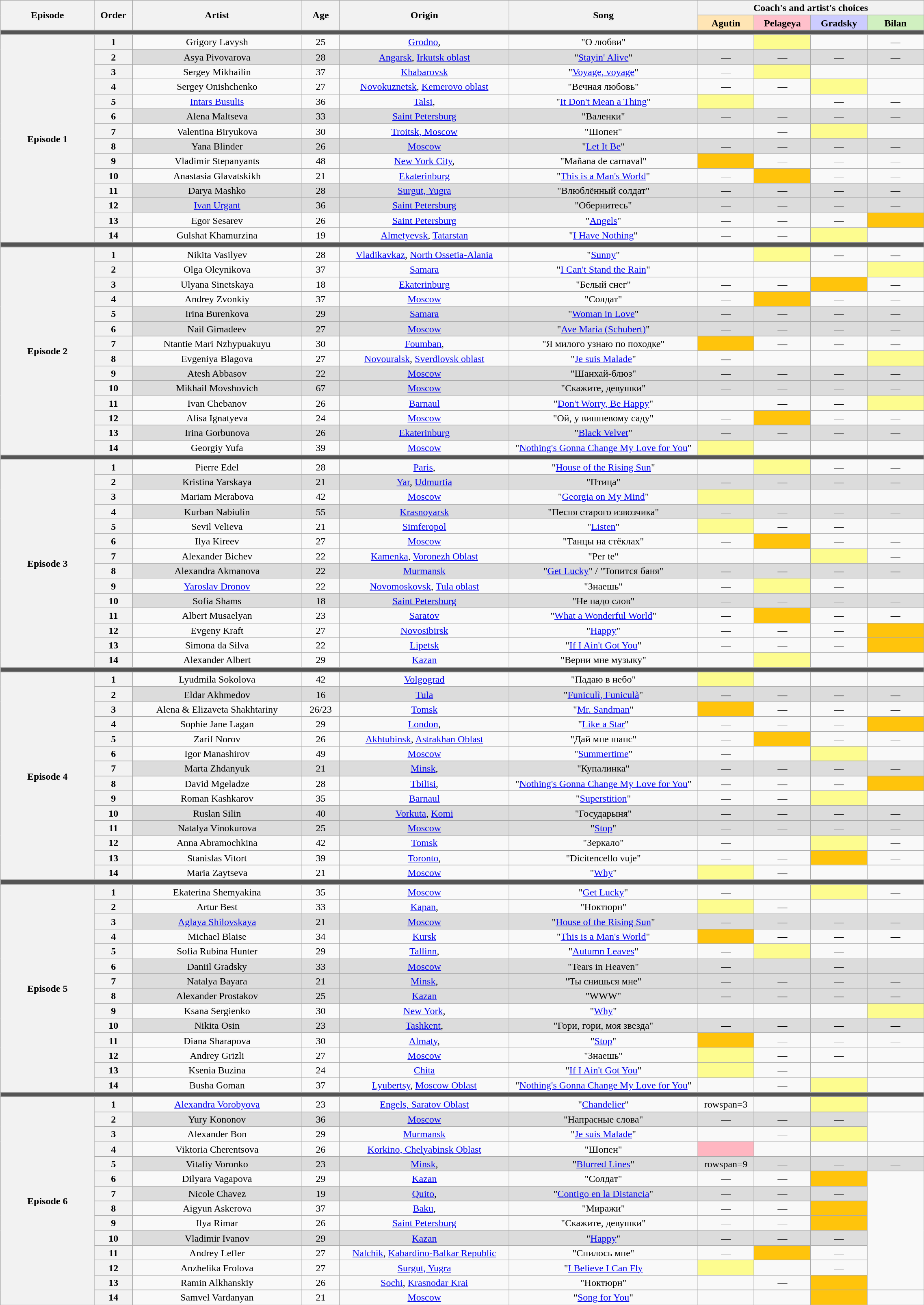<table class="wikitable" style="text-align:center; line-height:17px; width:120%;">
<tr>
<th scope="col" rowspan=2 style="width:10%;">Episode</th>
<th scope="col" rowspan=2 style="width:04%;">Order</th>
<th scope="col" rowspan=2 style="width:18%;">Artist</th>
<th scope="col" rowspan=2 style="width:04%;">Age</th>
<th scope="col" rowspan=2 style="width:18%;">Origin</th>
<th scope="col" rowspan=2 style="width:20%;">Song</th>
<th scope="col" colspan=4 style="width:24%;">Coach's and artist's choices</th>
</tr>
<tr>
<th style="background:#ffe5b4; width:6%">Agutin</th>
<th style="background:pink; width:6%">Pelageya</th>
<th style="background:#ccf; width:6%">Gradsky</th>
<th style="background:#d0f0c0; width:6%">Bilan</th>
</tr>
<tr>
<td colspan="10" style="background:#555"></td>
</tr>
<tr>
<th rowspan="14"><strong>Episode 1</strong> </th>
<th>1</th>
<td>Grigory Lavysh</td>
<td>25</td>
<td><a href='#'>Grodno</a>, </td>
<td>"О любви"</td>
<td><strong></strong></td>
<td style="background:#fdfc8f;"><strong></strong></td>
<td><strong></strong></td>
<td>—</td>
</tr>
<tr style="background:#DCDCDC;"|>
<th>2</th>
<td>Asya Pivovarova</td>
<td>28</td>
<td><a href='#'>Angarsk</a>, <a href='#'>Irkutsk oblast</a></td>
<td>"<a href='#'>Stayin' Alive</a>"</td>
<td>—</td>
<td>—</td>
<td>—</td>
<td>—</td>
</tr>
<tr>
<th>3</th>
<td>Sergey Mikhailin</td>
<td>37</td>
<td><a href='#'>Khabarovsk</a></td>
<td>"<a href='#'>Voyage, voyage</a>"</td>
<td>—</td>
<td style="background:#fdfc8f;"><strong></strong></td>
<td><strong></strong></td>
<td><strong></strong></td>
</tr>
<tr>
<th>4</th>
<td>Sergey Onishchenko</td>
<td>27</td>
<td><a href='#'>Novokuznetsk</a>, <a href='#'>Kemerovo oblast</a></td>
<td>"Вечная любовь"</td>
<td>—</td>
<td>—</td>
<td style="background:#fdfc8f;"><strong></strong></td>
<td><strong></strong></td>
</tr>
<tr>
<th>5</th>
<td><a href='#'>Intars Busulis</a></td>
<td>36</td>
<td><a href='#'>Talsi</a>, </td>
<td>"<a href='#'>It Don't Mean a Thing</a>"</td>
<td style="background:#fdfc8f;"><strong></strong></td>
<td><strong></strong></td>
<td>—</td>
<td>—</td>
</tr>
<tr style="background:#DCDCDC;"|>
<th>6</th>
<td>Alena Maltseva</td>
<td>33</td>
<td><a href='#'>Saint Petersburg</a></td>
<td>"Валенки"</td>
<td>—</td>
<td>—</td>
<td>—</td>
<td>—</td>
</tr>
<tr>
<th>7</th>
<td>Valentina Biryukova</td>
<td>30</td>
<td><a href='#'>Troitsk, Moscow</a></td>
<td>"Шопен"</td>
<td><strong></strong></td>
<td>—</td>
<td style="background:#fdfc8f;"><strong></strong></td>
<td><strong></strong></td>
</tr>
<tr style="background:#DCDCDC;"|>
<th>8</th>
<td>Yana Blinder</td>
<td>26</td>
<td><a href='#'>Moscow</a></td>
<td>"<a href='#'>Let It Be</a>"</td>
<td>—</td>
<td>—</td>
<td>—</td>
<td>—</td>
</tr>
<tr>
<th>9</th>
<td>Vladimir Stepanyants</td>
<td>48</td>
<td><a href='#'>New York City</a>, </td>
<td>"Mañana de carnaval"</td>
<td style="background:#FFC40C;"><strong></strong></td>
<td>—</td>
<td>—</td>
<td>—</td>
</tr>
<tr>
<th>10</th>
<td>Anastasia Glavatskikh</td>
<td>21</td>
<td><a href='#'>Ekaterinburg</a></td>
<td>"<a href='#'>This is a Man's World</a>"</td>
<td>—</td>
<td style="background:#FFC40C;"><strong></strong></td>
<td>—</td>
<td>—</td>
</tr>
<tr style="background:#DCDCDC;"|>
<th>11</th>
<td>Darya Mashko</td>
<td>28</td>
<td><a href='#'>Surgut, Yugra</a></td>
<td>"Влюблённый солдат"</td>
<td>—</td>
<td>—</td>
<td>—</td>
<td>—</td>
</tr>
<tr style="background:#DCDCDC;"|>
<th>12</th>
<td><a href='#'>Ivan Urgant</a></td>
<td>36</td>
<td><a href='#'>Saint Petersburg</a></td>
<td>"Обернитесь"</td>
<td>—</td>
<td>—</td>
<td>—</td>
<td>—</td>
</tr>
<tr>
<th>13</th>
<td>Egor Sesarev</td>
<td>26</td>
<td><a href='#'>Saint Petersburg</a></td>
<td>"<a href='#'>Angels</a>"</td>
<td>—</td>
<td>—</td>
<td>—</td>
<td style="background:#FFC40C;"><strong></strong></td>
</tr>
<tr>
<th>14</th>
<td>Gulshat Khamurzina</td>
<td>19</td>
<td><a href='#'>Almetyevsk</a>, <a href='#'>Tatarstan</a></td>
<td>"<a href='#'>I Have Nothing</a>"</td>
<td>—</td>
<td>—</td>
<td style="background:#fdfc8f;"><strong></strong></td>
<td><strong></strong></td>
</tr>
<tr>
<td colspan="10" style="background:#555"></td>
</tr>
<tr>
<th rowspan="14"><strong>Episode 2</strong> </th>
<th>1</th>
<td>Nikita Vasilyev</td>
<td>28</td>
<td><a href='#'>Vladikavkaz</a>, <a href='#'>North Ossetia-Alania</a></td>
<td>"<a href='#'>Sunny</a>"</td>
<td><strong></strong></td>
<td style="background:#fdfc8f;"><strong></strong></td>
<td>—</td>
<td>—</td>
</tr>
<tr>
<th>2</th>
<td>Olga Oleynikova</td>
<td>37</td>
<td><a href='#'>Samara</a></td>
<td>"<a href='#'>I Can't Stand the Rain</a>"</td>
<td><strong></strong></td>
<td><strong></strong></td>
<td><strong></strong></td>
<td style="background:#fdfc8f;"><strong></strong></td>
</tr>
<tr>
<th>3</th>
<td>Ulyana Sinetskaya</td>
<td>18</td>
<td><a href='#'>Ekaterinburg</a></td>
<td>"Белый снег"</td>
<td>—</td>
<td>—</td>
<td style="background:#FFC40C;"><strong></strong></td>
<td>—</td>
</tr>
<tr>
<th>4</th>
<td>Andrey Zvonkiy</td>
<td>37</td>
<td><a href='#'>Moscow</a></td>
<td>"Солдат"</td>
<td>—</td>
<td style="background:#FFC40C;"><strong></strong></td>
<td>—</td>
<td>—</td>
</tr>
<tr style="background:#DCDCDC;"|>
<th>5</th>
<td>Irina Burenkova</td>
<td>29</td>
<td><a href='#'>Samara</a></td>
<td>"<a href='#'>Woman in Love</a>"</td>
<td>—</td>
<td>—</td>
<td>—</td>
<td>—</td>
</tr>
<tr style="background:#DCDCDC;"|>
<th>6</th>
<td>Nail Gimadeev</td>
<td>27</td>
<td><a href='#'>Moscow</a></td>
<td>"<a href='#'>Ave Maria (Schubert)</a>"</td>
<td>—</td>
<td>—</td>
<td>—</td>
<td>—</td>
</tr>
<tr>
<th>7</th>
<td>Ntantie Mari Nzhypuakuyu</td>
<td>30</td>
<td><a href='#'>Foumban</a>, </td>
<td>"Я милого узнаю по походке"</td>
<td style="background:#FFC40C;"><strong></strong></td>
<td>—</td>
<td>—</td>
<td>—</td>
</tr>
<tr>
<th>8</th>
<td>Evgeniya Blagova</td>
<td>27</td>
<td><a href='#'>Novouralsk</a>, <a href='#'>Sverdlovsk oblast</a></td>
<td>"<a href='#'>Je suis Malade</a>"</td>
<td>—</td>
<td><strong></strong></td>
<td><strong></strong></td>
<td style="background:#fdfc8f;"><strong></strong></td>
</tr>
<tr style="background:#DCDCDC;"|>
<th>9</th>
<td>Atesh Abbasov</td>
<td>22</td>
<td><a href='#'>Moscow</a></td>
<td>"Шанхай-блюз"</td>
<td>—</td>
<td>—</td>
<td>—</td>
<td>—</td>
</tr>
<tr style="background:#DCDCDC;"|>
<th>10</th>
<td>Mikhail Movshovich</td>
<td>67</td>
<td><a href='#'>Moscow</a></td>
<td>"Скажите, девушки"</td>
<td>—</td>
<td>—</td>
<td>—</td>
<td>—</td>
</tr>
<tr>
<th>11</th>
<td>Ivan Chebanov</td>
<td>26</td>
<td><a href='#'>Barnaul</a></td>
<td>"<a href='#'>Don't Worry, Be Happy</a>"</td>
<td><strong></strong></td>
<td>—</td>
<td>—</td>
<td style="background:#fdfc8f;"><strong></strong></td>
</tr>
<tr>
<th>12</th>
<td>Alisa Ignatyeva</td>
<td>24</td>
<td><a href='#'>Moscow</a></td>
<td>"Ой, у вишневому саду"</td>
<td>—</td>
<td style="background:#FFC40C;"><strong></strong></td>
<td>—</td>
<td>—</td>
</tr>
<tr style="background:#DCDCDC;"|>
<th>13</th>
<td>Irina Gorbunova</td>
<td>26</td>
<td><a href='#'>Ekaterinburg</a></td>
<td>"<a href='#'>Black Velvet</a>"</td>
<td>—</td>
<td>—</td>
<td>—</td>
<td>—</td>
</tr>
<tr>
<th>14</th>
<td>Georgiy Yufa</td>
<td>39</td>
<td><a href='#'>Moscow</a></td>
<td>"<a href='#'>Nothing's Gonna Change My Love for You</a>"</td>
<td style="background:#fdfc8f;"><strong></strong></td>
<td><strong></strong></td>
<td><strong></strong></td>
<td><strong></strong></td>
</tr>
<tr>
<td colspan="10" style="background:#555"></td>
</tr>
<tr>
<th rowspan="14"><strong>Episode 3</strong> </th>
<th>1</th>
<td>Pierre Edel</td>
<td>28</td>
<td><a href='#'>Paris</a>, </td>
<td>"<a href='#'>House of the Rising Sun</a>"</td>
<td><strong></strong></td>
<td style="background:#fdfc8f;"><strong></strong></td>
<td>—</td>
<td>—</td>
</tr>
<tr style="background:#DCDCDC;"|>
<th>2</th>
<td>Kristina Yarskaya</td>
<td>21</td>
<td><a href='#'>Yar</a>, <a href='#'>Udmurtia</a></td>
<td>"Птица"</td>
<td>—</td>
<td>—</td>
<td>—</td>
<td>—</td>
</tr>
<tr>
<th>3</th>
<td>Mariam Merabova</td>
<td>42</td>
<td><a href='#'>Moscow</a></td>
<td>"<a href='#'>Georgia on My Mind</a>"</td>
<td style="background:#fdfc8f;"><strong></strong></td>
<td><strong></strong></td>
<td><strong></strong></td>
<td><strong></strong></td>
</tr>
<tr style="background:#DCDCDC;"|>
<th>4</th>
<td>Kurban Nabiulin</td>
<td>55</td>
<td><a href='#'>Krasnoyarsk</a></td>
<td>"Песня старого извозчика"</td>
<td>—</td>
<td>—</td>
<td>—</td>
<td>—</td>
</tr>
<tr>
<th>5</th>
<td>Sevil Velieva</td>
<td>21</td>
<td><a href='#'>Simferopol</a></td>
<td>"<a href='#'>Listen</a>"</td>
<td style="background:#fdfc8f;"><strong></strong></td>
<td>—</td>
<td>—</td>
<td><strong></strong></td>
</tr>
<tr>
<th>6</th>
<td>Ilya Kireev</td>
<td>27</td>
<td><a href='#'>Moscow</a></td>
<td>"Танцы на стёклах"</td>
<td>—</td>
<td style="background:#FFC40C;"><strong></strong></td>
<td>—</td>
<td>—</td>
</tr>
<tr>
<th>7</th>
<td>Alexander Bichev</td>
<td>22</td>
<td><a href='#'>Kamenka</a>, <a href='#'>Voronezh Oblast</a></td>
<td>"Per te"</td>
<td><strong></strong></td>
<td><strong></strong></td>
<td style="background:#fdfc8f;"><strong></strong></td>
<td>—</td>
</tr>
<tr style="background:#DCDCDC;"|>
<th>8</th>
<td>Alexandra Akmanova</td>
<td>22</td>
<td><a href='#'>Murmansk</a></td>
<td>"<a href='#'>Get Lucky</a>" / "Топится баня"</td>
<td>—</td>
<td>—</td>
<td>—</td>
<td>—</td>
</tr>
<tr>
<th>9</th>
<td><a href='#'>Yaroslav Dronov</a></td>
<td>22</td>
<td><a href='#'>Novomoskovsk</a>, <a href='#'>Tula oblast</a></td>
<td>"Знаешь"</td>
<td>—</td>
<td style="background:#fdfc8f;"><strong></strong></td>
<td>—</td>
<td><strong></strong></td>
</tr>
<tr style="background:#DCDCDC;"|>
<th>10</th>
<td>Sofia Shams</td>
<td>18</td>
<td><a href='#'>Saint Petersburg</a></td>
<td>"Не надо слов"</td>
<td>—</td>
<td>—</td>
<td>—</td>
<td>—</td>
</tr>
<tr>
<th>11</th>
<td>Albert Musaelyan</td>
<td>23</td>
<td><a href='#'>Saratov</a></td>
<td>"<a href='#'>What a Wonderful World</a>"</td>
<td>—</td>
<td style="background:#FFC40C;"><strong></strong></td>
<td>—</td>
<td>—</td>
</tr>
<tr>
<th>12</th>
<td>Evgeny Kraft</td>
<td>27</td>
<td><a href='#'>Novosibirsk</a></td>
<td>"<a href='#'>Happy</a>"</td>
<td>—</td>
<td>—</td>
<td>—</td>
<td style="background:#FFC40C;"><strong></strong></td>
</tr>
<tr>
<th>13</th>
<td>Simona da Silva</td>
<td>22</td>
<td><a href='#'>Lipetsk</a></td>
<td>"<a href='#'>If I Ain't Got You</a>"</td>
<td>—</td>
<td>—</td>
<td>—</td>
<td style="background:#FFC40C;"><strong></strong></td>
</tr>
<tr>
<th>14</th>
<td>Alexander Albert</td>
<td>29</td>
<td><a href='#'>Kazan</a></td>
<td>"Верни мне музыку"</td>
<td><strong></strong></td>
<td style="background:#fdfc8f;"><strong></strong></td>
<td><strong></strong></td>
<td><strong></strong></td>
</tr>
<tr>
<td colspan="10" style="background:#555"></td>
</tr>
<tr>
<th rowspan="14"><strong>Episode 4</strong> </th>
<th>1</th>
<td>Lyudmila Sokolova</td>
<td>42</td>
<td><a href='#'>Volgograd</a></td>
<td>"Падаю в небо"</td>
<td style="background:#fdfc8f;"><strong></strong></td>
<td><strong></strong></td>
<td><strong></strong></td>
<td><strong></strong></td>
</tr>
<tr style="background:#DCDCDC;"|>
<th>2</th>
<td>Eldar Akhmedov</td>
<td>16</td>
<td><a href='#'>Tula</a></td>
<td>"<a href='#'>Funiculì, Funiculà</a>"</td>
<td>—</td>
<td>—</td>
<td>—</td>
<td>—</td>
</tr>
<tr>
<th>3</th>
<td>Alena & Elizaveta Shakhtariny</td>
<td>26/23</td>
<td><a href='#'>Tomsk</a></td>
<td>"<a href='#'>Mr. Sandman</a>"</td>
<td style="background:#FFC40C;"><strong></strong></td>
<td>—</td>
<td>—</td>
<td>—</td>
</tr>
<tr>
<th>4</th>
<td>Sophie Jane Lagan</td>
<td>29</td>
<td><a href='#'>London</a>, </td>
<td>"<a href='#'>Like a Star</a>"</td>
<td>—</td>
<td>—</td>
<td>—</td>
<td style="background:#FFC40C;"><strong></strong></td>
</tr>
<tr>
<th>5</th>
<td>Zarif Norov</td>
<td>26</td>
<td><a href='#'>Akhtubinsk</a>, <a href='#'>Astrakhan Oblast</a></td>
<td>"Дай мне шанс"</td>
<td>—</td>
<td style="background:#FFC40C;"><strong></strong></td>
<td>—</td>
<td>—</td>
</tr>
<tr>
<th>6</th>
<td>Igor Manashirov</td>
<td>49</td>
<td><a href='#'>Moscow</a></td>
<td>"<a href='#'>Summertime</a>"</td>
<td>—</td>
<td><strong></strong></td>
<td style="background:#fdfc8f;"><strong></strong></td>
<td><strong></strong></td>
</tr>
<tr style="background:#DCDCDC;"|>
<th>7</th>
<td>Marta Zhdanyuk</td>
<td>21</td>
<td><a href='#'>Minsk</a>, </td>
<td>"Купалинка"</td>
<td>—</td>
<td>—</td>
<td>—</td>
<td>—</td>
</tr>
<tr>
<th>8</th>
<td>David Mgeladze</td>
<td>28</td>
<td><a href='#'>Tbilisi</a>, </td>
<td>"<a href='#'>Nothing's Gonna Change My Love for You</a>"</td>
<td>—</td>
<td>—</td>
<td>—</td>
<td style="background:#FFC40C;"><strong></strong></td>
</tr>
<tr>
<th>9</th>
<td>Roman Kashkarov</td>
<td>35</td>
<td><a href='#'>Barnaul</a></td>
<td>"<a href='#'>Superstition</a>"</td>
<td>—</td>
<td>—</td>
<td style="background:#fdfc8f;"><strong></strong></td>
<td><strong></strong></td>
</tr>
<tr style="background:#DCDCDC;"|>
<th>10</th>
<td>Ruslan Silin</td>
<td>40</td>
<td><a href='#'>Vorkuta</a>, <a href='#'>Komi</a></td>
<td>"Государыня"</td>
<td>—</td>
<td>—</td>
<td>—</td>
<td>—</td>
</tr>
<tr style="background:#DCDCDC;"|>
<th>11</th>
<td>Natalya Vinokurova</td>
<td>25</td>
<td><a href='#'>Moscow</a></td>
<td>"<a href='#'>Stop</a>"</td>
<td>—</td>
<td>—</td>
<td>—</td>
<td>—</td>
</tr>
<tr>
<th>12</th>
<td>Anna Abramochkina</td>
<td>42</td>
<td><a href='#'>Tomsk</a></td>
<td>"Зеркало"</td>
<td>—</td>
<td><strong></strong></td>
<td style="background:#fdfc8f;"><strong></strong></td>
<td>—</td>
</tr>
<tr>
<th>13</th>
<td>Stanislas Vitort</td>
<td>39</td>
<td><a href='#'>Toronto</a>, </td>
<td>"Dicitencello vuje"</td>
<td>—</td>
<td>—</td>
<td style="background:#FFC40C;"><strong></strong></td>
<td>—</td>
</tr>
<tr>
<th>14</th>
<td>Maria Zaytseva</td>
<td>21</td>
<td><a href='#'>Moscow</a></td>
<td>"<a href='#'>Why</a>"</td>
<td style="background:#fdfc8f;"><strong></strong></td>
<td>—</td>
<td><strong></strong></td>
<td><strong></strong></td>
</tr>
<tr>
</tr>
<tr>
<td colspan="10" style="background:#555"></td>
</tr>
<tr>
<th rowspan="14"><strong>Episode 5</strong> </th>
<th>1</th>
<td>Ekaterina Shemyakina</td>
<td>35</td>
<td><a href='#'>Moscow</a></td>
<td>"<a href='#'>Get Lucky</a>"</td>
<td>—</td>
<td><strong></strong></td>
<td style="background:#fdfc8f;"><strong></strong></td>
<td>—</td>
</tr>
<tr>
<th>2</th>
<td>Artur Best</td>
<td>33</td>
<td><a href='#'>Kapan</a>, </td>
<td>"Ноктюрн"</td>
<td style="background:#fdfc8f;"><strong></strong></td>
<td>—</td>
<td><strong></strong></td>
<td><strong></strong></td>
</tr>
<tr style="background:#DCDCDC;"|>
<th>3</th>
<td><a href='#'>Aglaya Shilovskaya</a></td>
<td>21</td>
<td><a href='#'>Moscow</a></td>
<td>"<a href='#'>House of the Rising Sun</a>"</td>
<td>—</td>
<td>—</td>
<td>—</td>
<td>—</td>
</tr>
<tr>
<th>4</th>
<td>Michael Blaise</td>
<td>34</td>
<td><a href='#'>Kursk</a></td>
<td>"<a href='#'>This is a Man's World</a>"</td>
<td style="background:#FFC40C;"><strong></strong></td>
<td>—</td>
<td>—</td>
<td>—</td>
</tr>
<tr>
<th>5</th>
<td>Sofia Rubina Hunter</td>
<td>29</td>
<td><a href='#'>Tallinn</a>, </td>
<td>"<a href='#'>Autumn Leaves</a>"</td>
<td>—</td>
<td style="background:#fdfc8f;"><strong></strong></td>
<td>—</td>
<td><strong></strong></td>
</tr>
<tr style="background:#DCDCDC;"|>
<th>6</th>
<td>Daniil Gradsky</td>
<td>33</td>
<td><a href='#'>Moscow</a></td>
<td>"Tears in Heaven"</td>
<td>—</td>
<td><strong></strong></td>
<td>—</td>
<td><strong></strong></td>
</tr>
<tr style="background:#DCDCDC;"|>
<th>7</th>
<td>Natalya Bayara</td>
<td>21</td>
<td><a href='#'>Minsk</a>, </td>
<td>"Ты снишься мне"</td>
<td>—</td>
<td>—</td>
<td>—</td>
<td>—</td>
</tr>
<tr style="background:#DCDCDC;"|>
<th>8</th>
<td>Alexander Prostakov</td>
<td>25</td>
<td><a href='#'>Kazan</a></td>
<td>"WWW"</td>
<td>—</td>
<td>—</td>
<td>—</td>
<td>—</td>
</tr>
<tr>
<th>9</th>
<td>Ksana Sergienko</td>
<td>30</td>
<td><a href='#'>New York</a>, </td>
<td>"<a href='#'>Why</a>"</td>
<td><strong></strong></td>
<td><strong></strong></td>
<td><strong></strong></td>
<td style="background:#fdfc8f;"><strong></strong></td>
</tr>
<tr style="background:#DCDCDC;"|>
<th>10</th>
<td>Nikita Osin</td>
<td>23</td>
<td><a href='#'>Tashkent</a>, </td>
<td>"Гори, гори, моя звезда"</td>
<td>—</td>
<td>—</td>
<td>—</td>
<td>—</td>
</tr>
<tr>
<th>11</th>
<td>Diana Sharapova</td>
<td>30</td>
<td><a href='#'>Almaty</a>, </td>
<td>"<a href='#'>Stop</a>"</td>
<td style="background:#FFC40C;"><strong></strong></td>
<td>—</td>
<td>—</td>
<td>—</td>
</tr>
<tr>
<th>12</th>
<td>Andrey Grizli</td>
<td>27</td>
<td><a href='#'>Moscow</a></td>
<td>"Знаешь"</td>
<td style="background:#fdfc8f;"><strong></strong></td>
<td>—</td>
<td>—</td>
<td><strong></strong></td>
</tr>
<tr>
<th>13</th>
<td>Ksenia Buzina</td>
<td>24</td>
<td><a href='#'>Chita</a></td>
<td>"<a href='#'>If I Ain't Got You</a>"</td>
<td style="background:#fdfc8f;"><strong></strong></td>
<td>—</td>
<td><strong></strong></td>
<td><strong></strong></td>
</tr>
<tr>
<th>14</th>
<td>Busha Goman</td>
<td>37</td>
<td><a href='#'>Lyubertsy</a>, <a href='#'>Moscow Oblast</a></td>
<td>"<a href='#'>Nothing's Gonna Change My Love for You</a>"</td>
<td></td>
<td>—</td>
<td style="background:#fdfc8f;"><strong></strong></td>
<td><strong></strong></td>
</tr>
<tr>
<td colspan="10" style="background:#555"></td>
</tr>
<tr>
<th rowspan="14"><strong>Episode 6</strong> </th>
<th>1</th>
<td><a href='#'>Alexandra Vorobyova</a></td>
<td>23</td>
<td><a href='#'>Engels, Saratov Oblast</a></td>
<td>"<a href='#'>Chandelier</a>"</td>
<td>rowspan=3 </td>
<td><strong></strong></td>
<td style="background:#fdfc8f;"><strong></strong></td>
<td><strong></strong></td>
</tr>
<tr style="background:#DCDCDC;"|>
<th>2</th>
<td>Yury Kononov</td>
<td>36</td>
<td><a href='#'>Moscow</a></td>
<td>"Напрасные слова"</td>
<td>—</td>
<td>—</td>
<td>—</td>
</tr>
<tr>
<th>3</th>
<td>Alexander Bon</td>
<td>29</td>
<td><a href='#'>Murmansk</a></td>
<td>"<a href='#'>Je suis Malade</a>"</td>
<td><strong></strong></td>
<td>—</td>
<td style="background:#fdfc8f;"><strong></strong></td>
</tr>
<tr>
<th>4</th>
<td>Viktoria Cherentsova</td>
<td>26</td>
<td><a href='#'>Korkino, Chelyabinsk Oblast</a></td>
<td>"Шопен"</td>
<td style="background:lightpink;"><strong></strong></td>
<td><strong></strong></td>
<td><strong></strong></td>
<td><strong></strong></td>
</tr>
<tr style="background:#DCDCDC;"|>
<th>5</th>
<td>Vitaliy Voronko</td>
<td>23</td>
<td><a href='#'>Minsk</a>, </td>
<td>"<a href='#'>Blurred Lines</a>"</td>
<td>rowspan=9 </td>
<td>—</td>
<td>—</td>
<td>—</td>
</tr>
<tr>
<th>6</th>
<td>Dilyara Vagapova</td>
<td>29</td>
<td><a href='#'>Kazan</a></td>
<td>"Солдат"</td>
<td>—</td>
<td>—</td>
<td style="background:#FFC40C;"><strong></strong></td>
</tr>
<tr style="background:#DCDCDC;"|>
<th>7</th>
<td>Nicole Chavez</td>
<td>19</td>
<td><a href='#'>Quito</a>, </td>
<td>"<a href='#'>Contigo en la Distancia</a>"</td>
<td>—</td>
<td>—</td>
<td>—</td>
</tr>
<tr>
<th>8</th>
<td>Aigyun Askerova</td>
<td>37</td>
<td><a href='#'>Baku</a>, </td>
<td>"Миражи"</td>
<td>—</td>
<td>—</td>
<td style="background:#FFC40C;"><strong></strong></td>
</tr>
<tr>
<th>9</th>
<td>Ilya Rimar</td>
<td>26</td>
<td><a href='#'>Saint Petersburg</a></td>
<td>"Скажите, девушки"</td>
<td>—</td>
<td>—</td>
<td style="background:#FFC40C;"><strong></strong></td>
</tr>
<tr style="background:#DCDCDC;"|>
<th>10</th>
<td>Vladimir Ivanov</td>
<td>29</td>
<td><a href='#'>Kazan</a></td>
<td>"<a href='#'>Happy</a>"</td>
<td>—</td>
<td>—</td>
<td>—</td>
</tr>
<tr>
<th>11</th>
<td>Andrey Lefler</td>
<td>27</td>
<td><a href='#'>Nalchik</a>, <a href='#'>Kabardino-Balkar Republic</a></td>
<td>"Снилось мне"</td>
<td>—</td>
<td style="background:#FFC40C;"><strong></strong></td>
<td>—</td>
</tr>
<tr>
<th>12</th>
<td>Anzhelika Frolova</td>
<td>27</td>
<td><a href='#'>Surgut, Yugra</a></td>
<td>"<a href='#'>I Believe I Can Fly</a></td>
<td style="background:#fdfc8f;"><strong></strong></td>
<td><strong></strong></td>
<td>—</td>
</tr>
<tr>
<th>13</th>
<td>Ramin Alkhanskiy</td>
<td>26</td>
<td><a href='#'>Sochi</a>, <a href='#'>Krasnodar Krai</a></td>
<td>"Ноктюрн"</td>
<td></td>
<td>—</td>
<td style="background:#FFC40C;"><strong></strong></td>
</tr>
<tr>
<th>14</th>
<td>Samvel Vardanyan</td>
<td>21</td>
<td><a href='#'>Moscow</a></td>
<td>"<a href='#'>Song for You</a>"</td>
<td><strong></strong></td>
<td><strong></strong></td>
<td style="background:#FFC40C;"><strong></strong></td>
<td><strong></strong></td>
</tr>
</table>
